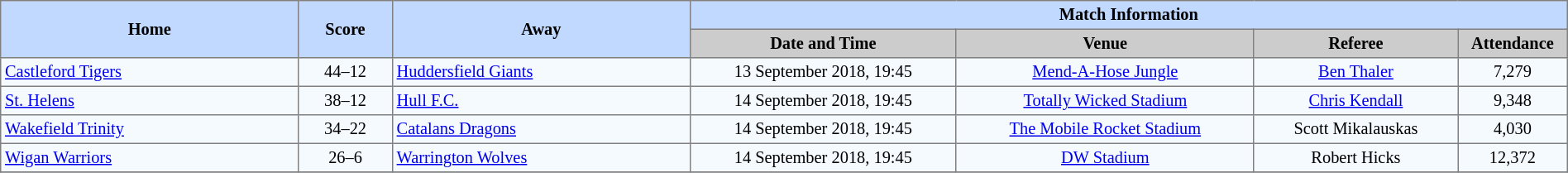<table border=1 style="border-collapse:collapse; font-size:85%; text-align:center;" cellpadding=3 cellspacing=0 width=100%>
<tr bgcolor=#C1D8FF>
<th rowspan=2 width=19%>Home</th>
<th rowspan=2 width=6%>Score</th>
<th rowspan=2 width=19%>Away</th>
<th colspan=6>Match Information</th>
</tr>
<tr bgcolor=#CCCCCC>
<th width=17%>Date and Time</th>
<th width=19%>Venue</th>
<th width=13%>Referee</th>
<th width=7%>Attendance</th>
</tr>
<tr bgcolor=#F5FAFF>
<td align=left> <a href='#'>Castleford Tigers</a></td>
<td>44–12</td>
<td align=left> <a href='#'>Huddersfield Giants</a></td>
<td>13 September 2018, 19:45</td>
<td><a href='#'>Mend-A-Hose Jungle</a></td>
<td><a href='#'>Ben Thaler</a></td>
<td>7,279</td>
</tr>
<tr bgcolor=#F5FAFF>
<td align=left> <a href='#'>St. Helens</a></td>
<td>38–12</td>
<td align=left> <a href='#'>Hull F.C.</a></td>
<td>14 September 2018, 19:45</td>
<td><a href='#'>Totally Wicked Stadium</a></td>
<td><a href='#'>Chris Kendall</a></td>
<td>9,348</td>
</tr>
<tr bgcolor=#F5FAFF>
<td align=left> <a href='#'>Wakefield Trinity</a></td>
<td>34–22</td>
<td align=left> <a href='#'>Catalans Dragons</a></td>
<td>14 September 2018, 19:45</td>
<td><a href='#'>The Mobile Rocket Stadium</a></td>
<td>Scott Mikalauskas</td>
<td>4,030</td>
</tr>
<tr bgcolor=#F5FAFF>
<td align=left> <a href='#'>Wigan Warriors</a></td>
<td>26–6</td>
<td align=left> <a href='#'>Warrington Wolves</a></td>
<td>14 September 2018, 19:45</td>
<td><a href='#'>DW Stadium</a></td>
<td>Robert Hicks</td>
<td>12,372</td>
</tr>
<tr bgcolor=#F5FAFF>
</tr>
</table>
